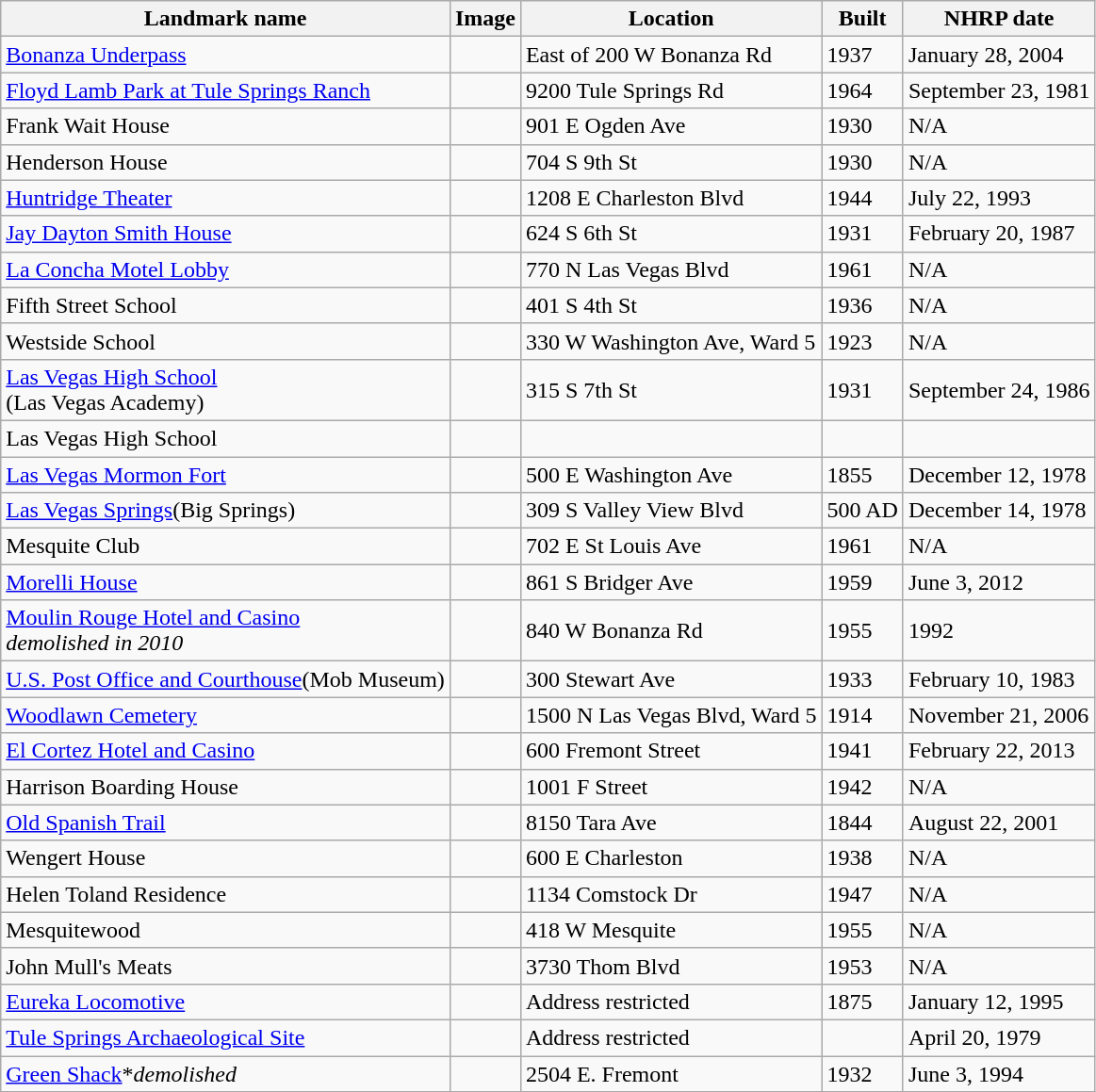<table class="wikitable sortable">
<tr>
<th>Landmark name</th>
<th>Image</th>
<th>Location</th>
<th>Built</th>
<th>NHRP date</th>
</tr>
<tr>
<td><a href='#'>Bonanza Underpass</a></td>
<td></td>
<td>East of 200 W Bonanza Rd</td>
<td>1937</td>
<td>January 28, 2004</td>
</tr>
<tr>
<td><a href='#'>Floyd Lamb Park at Tule Springs Ranch</a></td>
<td></td>
<td>9200 Tule Springs Rd</td>
<td>1964</td>
<td>September 23, 1981</td>
</tr>
<tr>
<td>Frank Wait House</td>
<td></td>
<td>901 E Ogden Ave</td>
<td>1930</td>
<td>N/A</td>
</tr>
<tr>
<td>Henderson House</td>
<td></td>
<td>704 S 9th St</td>
<td>1930</td>
<td>N/A</td>
</tr>
<tr>
<td><a href='#'>Huntridge Theater</a></td>
<td></td>
<td>1208 E Charleston Blvd</td>
<td>1944</td>
<td>July 22, 1993</td>
</tr>
<tr>
<td><a href='#'>Jay Dayton Smith House</a></td>
<td></td>
<td>624 S 6th St</td>
<td>1931</td>
<td>February 20, 1987</td>
</tr>
<tr>
<td><a href='#'>La Concha Motel Lobby</a></td>
<td></td>
<td>770 N Las Vegas Blvd</td>
<td>1961</td>
<td>N/A</td>
</tr>
<tr>
<td>Fifth Street School</td>
<td></td>
<td>401 S 4th St</td>
<td>1936</td>
<td>N/A</td>
</tr>
<tr>
<td>Westside School</td>
<td></td>
<td>330 W Washington Ave, Ward 5</td>
<td>1923</td>
<td>N/A</td>
</tr>
<tr>
<td><a href='#'>Las Vegas High School</a><br>(Las Vegas Academy)</td>
<td></td>
<td>315 S 7th St</td>
<td>1931</td>
<td>September 24, 1986</td>
</tr>
<tr>
<td>Las Vegas High School</td>
<td></td>
<td></td>
<td></td>
<td></td>
</tr>
<tr>
<td><a href='#'>Las Vegas Mormon Fort</a></td>
<td></td>
<td>500 E Washington Ave</td>
<td>1855</td>
<td>December 12, 1978</td>
</tr>
<tr>
<td><a href='#'>Las Vegas Springs</a>(Big Springs)</td>
<td></td>
<td>309 S Valley View Blvd</td>
<td>500 AD</td>
<td>December 14, 1978</td>
</tr>
<tr>
<td>Mesquite Club</td>
<td></td>
<td>702 E St Louis Ave</td>
<td>1961</td>
<td>N/A</td>
</tr>
<tr>
<td><a href='#'>Morelli House</a></td>
<td></td>
<td>861 S Bridger Ave</td>
<td>1959</td>
<td>June 3, 2012</td>
</tr>
<tr>
<td><a href='#'>Moulin Rouge Hotel and Casino</a><br><em>demolished in 2010</em></td>
<td></td>
<td>840 W Bonanza Rd</td>
<td>1955</td>
<td>1992</td>
</tr>
<tr>
<td><a href='#'>U.S. Post Office and Courthouse</a>(Mob Museum)</td>
<td></td>
<td>300 Stewart Ave</td>
<td>1933</td>
<td>February 10, 1983</td>
</tr>
<tr>
<td><a href='#'>Woodlawn Cemetery</a></td>
<td></td>
<td>1500 N Las Vegas Blvd, Ward 5</td>
<td>1914</td>
<td>November 21, 2006</td>
</tr>
<tr>
<td><a href='#'>El Cortez Hotel and Casino</a></td>
<td></td>
<td>600 Fremont Street</td>
<td>1941</td>
<td>February 22, 2013</td>
</tr>
<tr>
<td>Harrison Boarding House</td>
<td></td>
<td>1001 F Street</td>
<td>1942</td>
<td>N/A</td>
</tr>
<tr>
<td><a href='#'>Old Spanish Trail</a></td>
<td></td>
<td>8150 Tara Ave</td>
<td>1844</td>
<td>August 22, 2001</td>
</tr>
<tr>
<td>Wengert House</td>
<td></td>
<td>600 E Charleston</td>
<td>1938</td>
<td>N/A</td>
</tr>
<tr>
<td>Helen Toland Residence</td>
<td></td>
<td>1134 Comstock Dr</td>
<td>1947</td>
<td>N/A</td>
</tr>
<tr>
<td>Mesquitewood</td>
<td></td>
<td>418 W Mesquite</td>
<td>1955</td>
<td>N/A</td>
</tr>
<tr>
<td>John Mull's Meats</td>
<td></td>
<td>3730 Thom Blvd</td>
<td>1953</td>
<td>N/A</td>
</tr>
<tr>
<td><a href='#'>Eureka Locomotive</a></td>
<td></td>
<td>Address restricted</td>
<td>1875</td>
<td>January 12, 1995</td>
</tr>
<tr>
<td><a href='#'>Tule Springs Archaeological Site</a></td>
<td></td>
<td>Address restricted</td>
<td></td>
<td>April 20, 1979</td>
</tr>
<tr>
<td><a href='#'>Green Shack</a>*<em>demolished</em></td>
<td></td>
<td>2504 E. Fremont</td>
<td>1932</td>
<td>June 3, 1994</td>
</tr>
</table>
